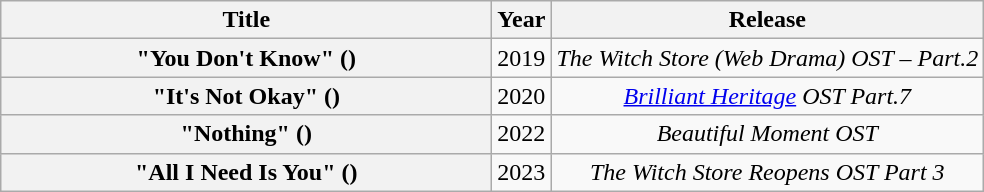<table class="wikitable plainrowheaders" style="text-align:center;" border="1">
<tr>
<th scope="col" style="width:20em;">Title</th>
<th scope="col">Year</th>
<th scope="col">Release</th>
</tr>
<tr>
<th scope="row">"You Don't Know" ()</th>
<td>2019</td>
<td><em>The Witch Store (Web Drama) OST – Part.2</em></td>
</tr>
<tr>
<th scope="row">"It's Not Okay" ()</th>
<td>2020</td>
<td><em><a href='#'>Brilliant Heritage</a> OST Part.7</em></td>
</tr>
<tr>
<th scope="row">"Nothing" ()</th>
<td>2022</td>
<td><em>Beautiful Moment OST</em></td>
</tr>
<tr>
<th scope="row">"All I Need Is You" ()<br></th>
<td>2023</td>
<td><em>The Witch Store Reopens OST Part 3</em></td>
</tr>
</table>
